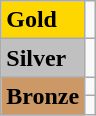<table class="wikitable">
<tr>
<td bgcolor="gold"><strong>Gold</strong></td>
<td></td>
</tr>
<tr>
<td bgcolor="silver"><strong>Silver</strong></td>
<td></td>
</tr>
<tr>
<td rowspan="2" bgcolor="#cc9966"><strong>Bronze</strong></td>
<td></td>
</tr>
<tr>
<td></td>
</tr>
</table>
